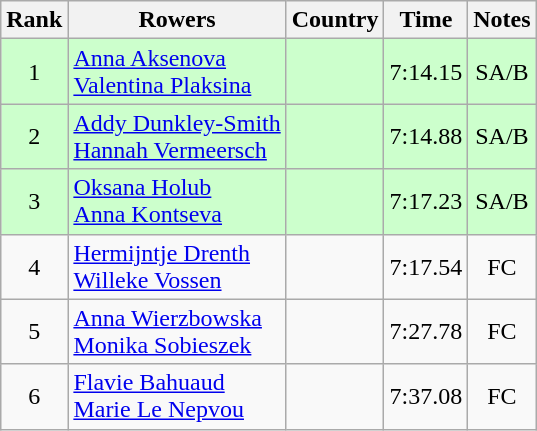<table class="wikitable" style="text-align:center">
<tr>
<th>Rank</th>
<th>Rowers</th>
<th>Country</th>
<th>Time</th>
<th>Notes</th>
</tr>
<tr bgcolor=ccffcc>
<td>1</td>
<td align="left"><a href='#'>Anna Aksenova</a><br><a href='#'>Valentina Plaksina</a></td>
<td align="left"></td>
<td>7:14.15</td>
<td>SA/B</td>
</tr>
<tr bgcolor=ccffcc>
<td>2</td>
<td align="left"><a href='#'>Addy Dunkley-Smith</a><br><a href='#'>Hannah Vermeersch</a></td>
<td align="left"></td>
<td>7:14.88</td>
<td>SA/B</td>
</tr>
<tr bgcolor=ccffcc>
<td>3</td>
<td align="left"><a href='#'>Oksana Holub</a><br><a href='#'>Anna Kontseva</a></td>
<td align="left"></td>
<td>7:17.23</td>
<td>SA/B</td>
</tr>
<tr>
<td>4</td>
<td align="left"><a href='#'>Hermijntje Drenth</a><br><a href='#'>Willeke Vossen</a></td>
<td align="left"></td>
<td>7:17.54</td>
<td>FC</td>
</tr>
<tr>
<td>5</td>
<td align="left"><a href='#'>Anna Wierzbowska</a><br><a href='#'>Monika Sobieszek</a></td>
<td align="left"></td>
<td>7:27.78</td>
<td>FC</td>
</tr>
<tr>
<td>6</td>
<td align="left"><a href='#'>Flavie Bahuaud</a><br><a href='#'>Marie Le Nepvou</a></td>
<td align="left"></td>
<td>7:37.08</td>
<td>FC</td>
</tr>
</table>
